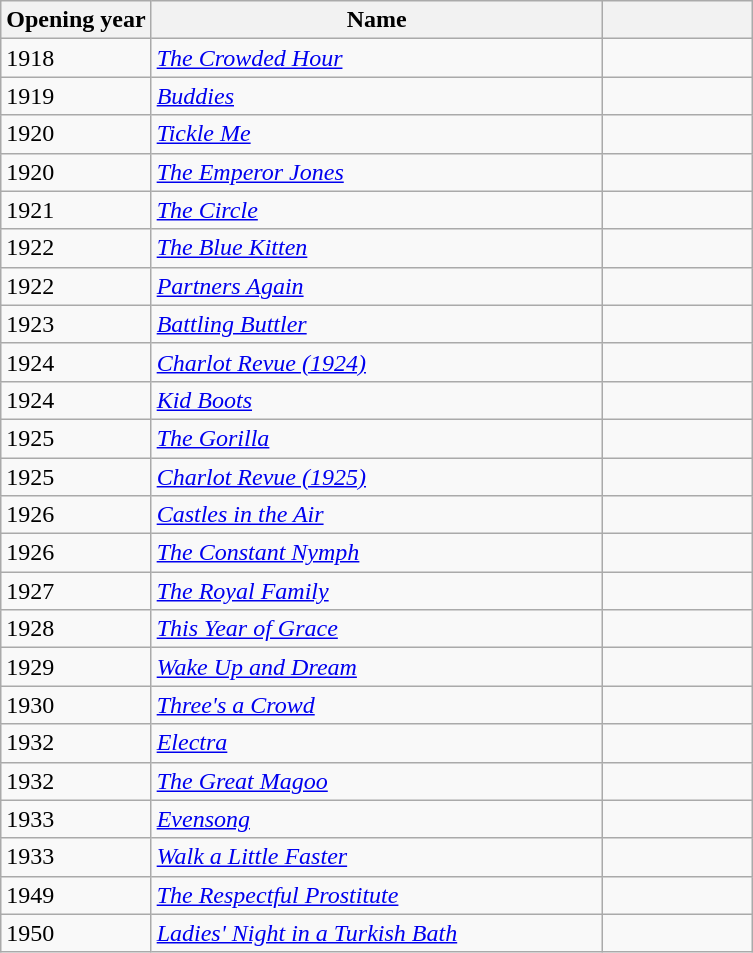<table class="wikitable sortable collapsible">
<tr>
<th width=20% scope="col">Opening year</th>
<th width=60% scope="col">Name</th>
<th width=20% scope="col" class="unsortable"></th>
</tr>
<tr>
<td>1918</td>
<td><em><a href='#'>The Crowded Hour</a></em></td>
<td></td>
</tr>
<tr>
<td>1919</td>
<td><em><a href='#'>Buddies</a></em></td>
<td></td>
</tr>
<tr>
<td>1920</td>
<td><em><a href='#'>Tickle Me</a></em></td>
<td></td>
</tr>
<tr>
<td>1920</td>
<td><em><a href='#'>The Emperor Jones</a></em></td>
<td></td>
</tr>
<tr>
<td>1921</td>
<td><em><a href='#'>The Circle</a></em></td>
<td></td>
</tr>
<tr>
<td>1922</td>
<td><em><a href='#'>The Blue Kitten</a></em></td>
<td></td>
</tr>
<tr>
<td>1922</td>
<td><em><a href='#'>Partners Again</a></em></td>
<td></td>
</tr>
<tr>
<td>1923</td>
<td><em><a href='#'>Battling Buttler</a></em></td>
<td></td>
</tr>
<tr>
<td>1924</td>
<td><em><a href='#'>Charlot Revue (1924)</a></em></td>
<td></td>
</tr>
<tr>
<td>1924</td>
<td><em><a href='#'>Kid Boots</a></em></td>
<td></td>
</tr>
<tr>
<td>1925</td>
<td><em><a href='#'>The Gorilla</a></em></td>
<td></td>
</tr>
<tr>
<td>1925</td>
<td><em><a href='#'>Charlot Revue (1925)</a></em></td>
<td></td>
</tr>
<tr>
<td>1926</td>
<td><em><a href='#'>Castles in the Air</a></em></td>
<td></td>
</tr>
<tr>
<td>1926</td>
<td><em><a href='#'>The Constant Nymph</a></em></td>
<td></td>
</tr>
<tr>
<td>1927</td>
<td><em><a href='#'>The Royal Family</a></em></td>
<td></td>
</tr>
<tr>
<td>1928</td>
<td><em><a href='#'>This Year of Grace</a></em></td>
<td></td>
</tr>
<tr>
<td>1929</td>
<td><em><a href='#'>Wake Up and Dream</a></em></td>
<td></td>
</tr>
<tr>
<td>1930</td>
<td><em><a href='#'>Three's a Crowd</a></em></td>
<td></td>
</tr>
<tr>
<td>1932</td>
<td><em><a href='#'>Electra</a></em></td>
<td></td>
</tr>
<tr>
<td>1932</td>
<td><em><a href='#'>The Great Magoo</a></em></td>
<td></td>
</tr>
<tr>
<td>1933</td>
<td><em><a href='#'>Evensong</a></em></td>
<td></td>
</tr>
<tr>
<td>1933</td>
<td><em><a href='#'>Walk a Little Faster</a></em></td>
<td></td>
</tr>
<tr>
<td>1949</td>
<td><em><a href='#'>The Respectful Prostitute</a></em></td>
<td></td>
</tr>
<tr>
<td>1950</td>
<td><em><a href='#'>Ladies' Night in a Turkish Bath</a></em></td>
<td></td>
</tr>
</table>
